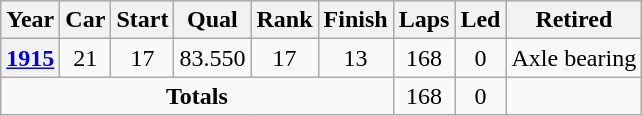<table class="wikitable" style="text-align:center">
<tr>
<th>Year</th>
<th>Car</th>
<th>Start</th>
<th>Qual</th>
<th>Rank</th>
<th>Finish</th>
<th>Laps</th>
<th>Led</th>
<th>Retired</th>
</tr>
<tr>
<th><a href='#'>1915</a></th>
<td>21</td>
<td>17</td>
<td>83.550</td>
<td>17</td>
<td>13</td>
<td>168</td>
<td>0</td>
<td>Axle bearing</td>
</tr>
<tr>
<td colspan=6><strong>Totals</strong></td>
<td>168</td>
<td>0</td>
<td></td>
</tr>
</table>
